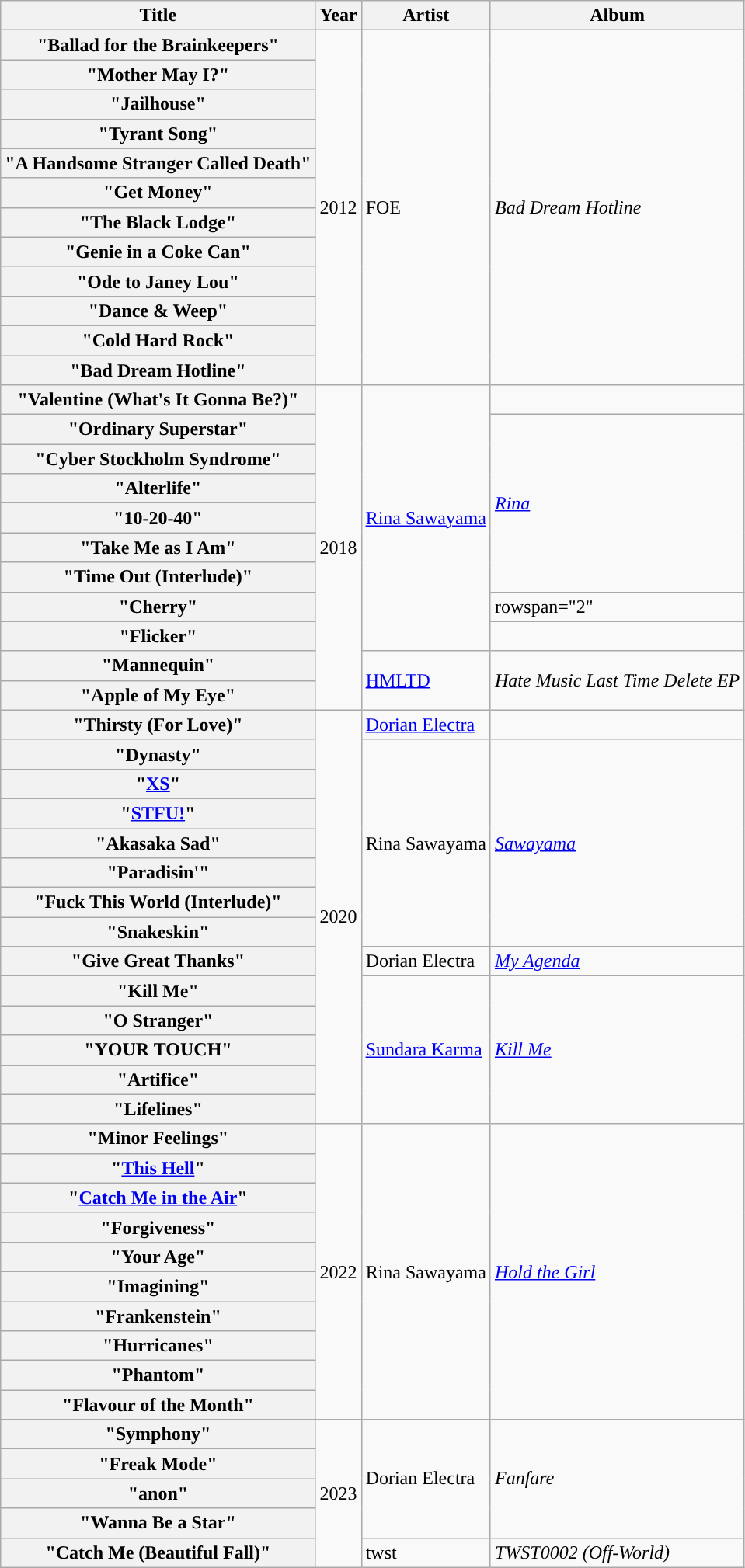<table class="wikitable">
<tr>
<th>Title</th>
<th>Year</th>
<th>Artist</th>
<th>Album</th>
</tr>
<tr>
<th scope="row">"Ballad for the Brainkeepers"</th>
<td rowspan="12">2012</td>
<td rowspan="12">FOE</td>
<td rowspan="12"><em>Bad Dream Hotline</em></td>
</tr>
<tr>
<th scope="row">"Mother May I?"</th>
</tr>
<tr>
<th scope="row">"Jailhouse"</th>
</tr>
<tr>
<th scope="row">"Tyrant Song"</th>
</tr>
<tr>
<th scope="row">"A Handsome Stranger Called Death"</th>
</tr>
<tr>
<th scope="row">"Get Money"</th>
</tr>
<tr>
<th scope="row">"The Black Lodge"</th>
</tr>
<tr>
<th scope="row">"Genie in a Coke Can"</th>
</tr>
<tr>
<th scope="row">"Ode to Janey Lou"</th>
</tr>
<tr>
<th scope="row">"Dance & Weep"</th>
</tr>
<tr>
<th scope="row">"Cold Hard Rock"</th>
</tr>
<tr>
<th scope="row">"Bad Dream Hotline"</th>
</tr>
<tr>
<th scope="row">"Valentine (What's It Gonna Be?)"</th>
<td rowspan="11">2018</td>
<td rowspan="9"><a href='#'>Rina Sawayama</a></td>
<td></td>
</tr>
<tr>
<th scope="row">"Ordinary Superstar"</th>
<td rowspan="6"><em><a href='#'>Rina</a></em></td>
</tr>
<tr>
<th scope="row">"Cyber Stockholm Syndrome"</th>
</tr>
<tr>
<th scope="row">"Alterlife"</th>
</tr>
<tr>
<th scope="row">"10-20-40"</th>
</tr>
<tr>
<th scope="row">"Take Me as I Am"</th>
</tr>
<tr>
<th scope="row">"Time Out (Interlude)"</th>
</tr>
<tr>
<th scope="row">"Cherry"</th>
<td>rowspan="2" </td>
</tr>
<tr>
<th scope="row">"Flicker"</th>
</tr>
<tr>
<th scope="row">"Mannequin"</th>
<td rowspan="2"><a href='#'>HMLTD</a></td>
<td rowspan="2"><em>Hate Music Last Time Delete EP</em></td>
</tr>
<tr>
<th scope="row">"Apple of My Eye"</th>
</tr>
<tr>
<th scope="row">"Thirsty (For Love)"</th>
<td rowspan="14">2020</td>
<td><a href='#'>Dorian Electra</a></td>
<td></td>
</tr>
<tr>
<th scope="row">"Dynasty"</th>
<td rowspan="7">Rina Sawayama</td>
<td rowspan="7"><em><a href='#'>Sawayama</a></em></td>
</tr>
<tr>
<th>"<a href='#'>XS</a>"</th>
</tr>
<tr>
<th scope="row">"<a href='#'>STFU!</a>"</th>
</tr>
<tr>
<th scope="row">"Akasaka Sad"</th>
</tr>
<tr>
<th scope="row">"Paradisin'"</th>
</tr>
<tr>
<th scope="row">"Fuck This World (Interlude)"</th>
</tr>
<tr>
<th scope="row">"Snakeskin"</th>
</tr>
<tr>
<th scope="row">"Give Great Thanks"</th>
<td>Dorian Electra</td>
<td><em><a href='#'>My Agenda</a></em></td>
</tr>
<tr>
<th scope="row">"Kill Me"</th>
<td rowspan="5"><a href='#'>Sundara Karma</a></td>
<td rowspan="5"><em><a href='#'>Kill Me</a></em></td>
</tr>
<tr>
<th scope="row">"O Stranger"</th>
</tr>
<tr>
<th scope="row">"YOUR TOUCH"</th>
</tr>
<tr>
<th scope="row">"Artifice"</th>
</tr>
<tr>
<th scope="row">"Lifelines"</th>
</tr>
<tr>
<th>"Minor Feelings"</th>
<td rowspan="10">2022</td>
<td rowspan="10">Rina Sawayama</td>
<td rowspan="10"><em><a href='#'>Hold the Girl</a></em></td>
</tr>
<tr>
<th>"<a href='#'>This Hell</a>"</th>
</tr>
<tr>
<th>"<a href='#'>Catch Me in the Air</a>"</th>
</tr>
<tr>
<th>"Forgiveness"</th>
</tr>
<tr>
<th>"Your Age"</th>
</tr>
<tr>
<th>"Imagining"</th>
</tr>
<tr>
<th>"Frankenstein"</th>
</tr>
<tr>
<th>"Hurricanes"</th>
</tr>
<tr>
<th>"Phantom"</th>
</tr>
<tr>
<th>"Flavour of the Month"</th>
</tr>
<tr>
<th>"Symphony"</th>
<td rowspan="5">2023</td>
<td rowspan="4">Dorian Electra</td>
<td rowspan="4"><em>Fanfare</em></td>
</tr>
<tr>
<th>"Freak Mode"</th>
</tr>
<tr>
<th>"anon"</th>
</tr>
<tr>
<th>"Wanna Be a Star"</th>
</tr>
<tr>
<th>"Catch Me (Beautiful Fall)"</th>
<td>twst</td>
<td><em>TWST0002 (Off-World)</em></td>
</tr>
</table>
